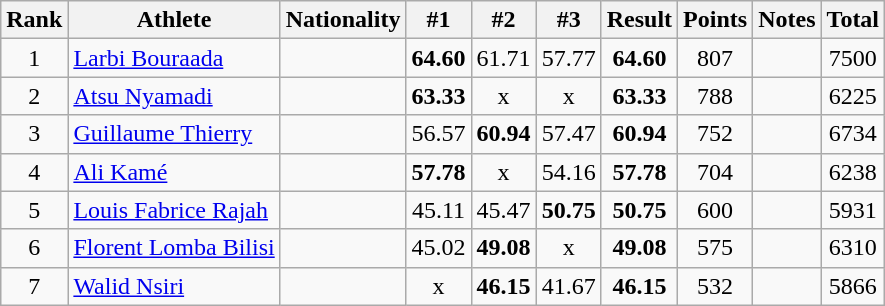<table class="wikitable sortable" style="text-align:center">
<tr>
<th>Rank</th>
<th>Athlete</th>
<th>Nationality</th>
<th>#1</th>
<th>#2</th>
<th>#3</th>
<th>Result</th>
<th>Points</th>
<th>Notes</th>
<th>Total</th>
</tr>
<tr>
<td>1</td>
<td align=left><a href='#'>Larbi Bouraada</a></td>
<td align=left></td>
<td><strong>64.60</strong></td>
<td>61.71</td>
<td>57.77</td>
<td><strong>64.60</strong></td>
<td>807</td>
<td></td>
<td>7500</td>
</tr>
<tr>
<td>2</td>
<td align=left><a href='#'>Atsu Nyamadi</a></td>
<td align=left></td>
<td><strong>63.33</strong></td>
<td>x</td>
<td>x</td>
<td><strong>63.33</strong></td>
<td>788</td>
<td></td>
<td>6225</td>
</tr>
<tr>
<td>3</td>
<td align=left><a href='#'>Guillaume Thierry</a></td>
<td align=left></td>
<td>56.57</td>
<td><strong>60.94</strong></td>
<td>57.47</td>
<td><strong>60.94</strong></td>
<td>752</td>
<td></td>
<td>6734</td>
</tr>
<tr>
<td>4</td>
<td align=left><a href='#'>Ali Kamé</a></td>
<td align=left></td>
<td><strong>57.78</strong></td>
<td>x</td>
<td>54.16</td>
<td><strong>57.78</strong></td>
<td>704</td>
<td></td>
<td>6238</td>
</tr>
<tr>
<td>5</td>
<td align=left><a href='#'>Louis Fabrice Rajah</a></td>
<td align=left></td>
<td>45.11</td>
<td>45.47</td>
<td><strong>50.75</strong></td>
<td><strong>50.75</strong></td>
<td>600</td>
<td></td>
<td>5931</td>
</tr>
<tr>
<td>6</td>
<td align=left><a href='#'>Florent Lomba Bilisi</a></td>
<td align=left></td>
<td>45.02</td>
<td><strong>49.08</strong></td>
<td>x</td>
<td><strong>49.08</strong></td>
<td>575</td>
<td></td>
<td>6310</td>
</tr>
<tr>
<td>7</td>
<td align=left><a href='#'>Walid Nsiri</a></td>
<td align=left></td>
<td>x</td>
<td><strong>46.15</strong></td>
<td>41.67</td>
<td><strong>46.15</strong></td>
<td>532</td>
<td></td>
<td>5866</td>
</tr>
</table>
